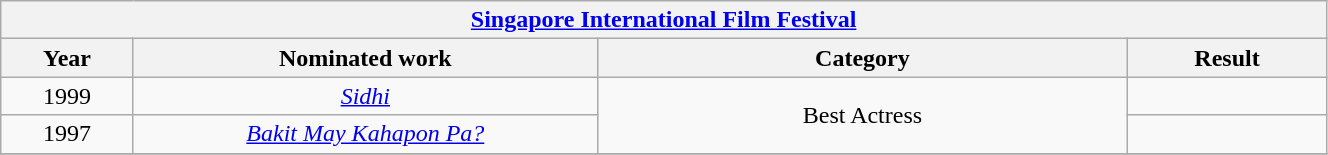<table width="70%" class="wikitable sortable">
<tr>
<th colspan="4" align="center"><a href='#'>Singapore International Film Festival</a></th>
</tr>
<tr>
<th width="10%">Year</th>
<th width="35%">Nominated work</th>
<th width="40%">Category</th>
<th width="15%">Result</th>
</tr>
<tr>
<td align="center">1999</td>
<td align="center"><em><a href='#'>Sidhi</a></em></td>
<td align="center" rowspan="2">Best Actress</td>
<td></td>
</tr>
<tr>
<td align="center">1997</td>
<td align="center"><em><a href='#'>Bakit May Kahapon Pa?</a></em></td>
<td></td>
</tr>
<tr>
</tr>
</table>
